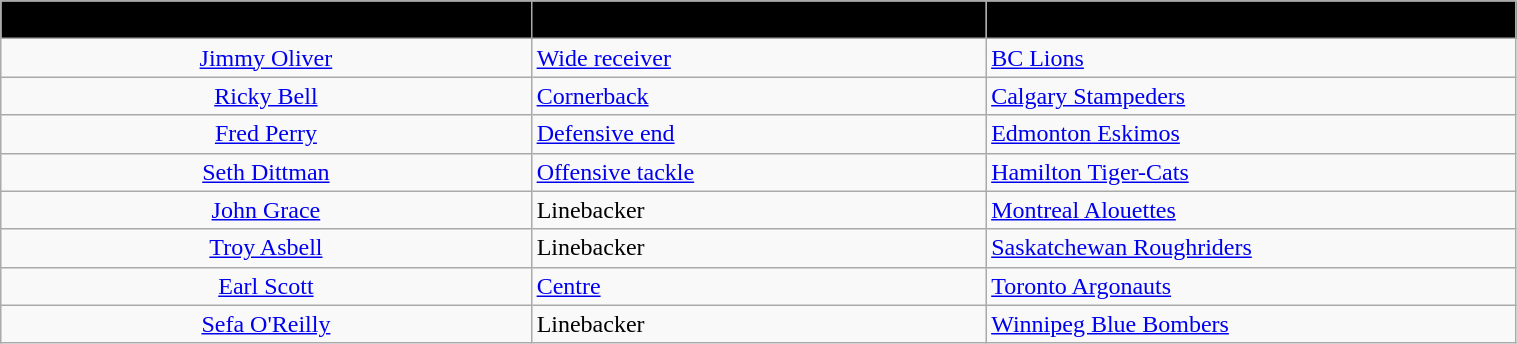<table class="wikitable" style="width: 80%">
<tr>
<th style="background:black; width:35%;"><span> Player </span></th>
<th style="width:30%; background:black;"><span> Position </span></th>
<th style="width:35%; background:black;"><span> Original CFL Team</span></th>
</tr>
<tr>
<td align=center><a href='#'>Jimmy Oliver</a></td>
<td><a href='#'>Wide receiver</a></td>
<td><a href='#'>BC Lions</a></td>
</tr>
<tr>
<td align=center><a href='#'>Ricky Bell</a></td>
<td><a href='#'>Cornerback</a></td>
<td><a href='#'>Calgary Stampeders</a></td>
</tr>
<tr>
<td align=center><a href='#'>Fred Perry</a></td>
<td><a href='#'>Defensive end</a></td>
<td><a href='#'>Edmonton Eskimos</a></td>
</tr>
<tr>
<td align=center><a href='#'>Seth Dittman</a></td>
<td><a href='#'>Offensive tackle</a></td>
<td><a href='#'>Hamilton Tiger-Cats</a></td>
</tr>
<tr>
<td align=center><a href='#'>John Grace</a></td>
<td>Linebacker</td>
<td><a href='#'>Montreal Alouettes</a></td>
</tr>
<tr>
<td align=center><a href='#'>Troy Asbell</a></td>
<td>Linebacker</td>
<td><a href='#'>Saskatchewan Roughriders</a></td>
</tr>
<tr>
<td align=center><a href='#'>Earl Scott</a></td>
<td><a href='#'>Centre</a></td>
<td><a href='#'>Toronto Argonauts</a></td>
</tr>
<tr>
<td align=center><a href='#'>Sefa O'Reilly</a></td>
<td>Linebacker</td>
<td><a href='#'>Winnipeg Blue Bombers</a></td>
</tr>
</table>
